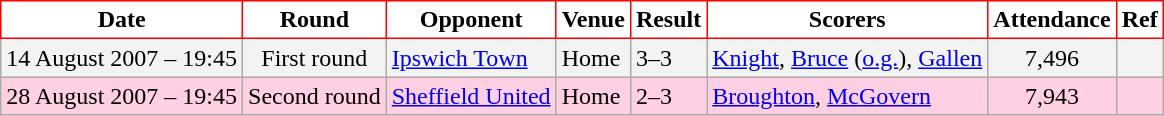<table class="wikitable">
<tr>
<th style="background:#FFFFFF; color:black; border:1px solid red;">Date</th>
<th style="background:#FFFFFF; color:black; border:1px solid red;">Round</th>
<th style="background:#FFFFFF; color:black; border:1px solid red;">Opponent</th>
<th style="background:#FFFFFF; color:black; border:1px solid red;">Venue</th>
<th style="background:#FFFFFF; color:black; border:1px solid red;">Result</th>
<th style="background:#FFFFFF; color:black; border:1px solid red;">Scorers</th>
<th style="background:#FFFFFF; color:black; border:1px solid red;">Attendance</th>
<th style="background:#FFFFFF; color:black; border:1px solid red;">Ref</th>
</tr>
<tr bgcolor = "#f3f3f3">
<td>14 August 2007 – 19:45</td>
<td align="center">First round</td>
<td><a href='#'>Ipswich Town</a></td>
<td>Home</td>
<td>3–3</td>
<td><a href='#'>Knight</a>, <a href='#'>Bruce</a> (<a href='#'>o.g.</a>), <a href='#'>Gallen</a></td>
<td align="center">7,496</td>
<td></td>
</tr>
<tr bgcolor = "#ffd0e3">
<td>28 August 2007 – 19:45</td>
<td align="center">Second round</td>
<td><a href='#'>Sheffield United</a></td>
<td>Home</td>
<td>2–3</td>
<td><a href='#'>Broughton</a>, <a href='#'>McGovern</a></td>
<td align="center">7,943</td>
<td></td>
</tr>
</table>
